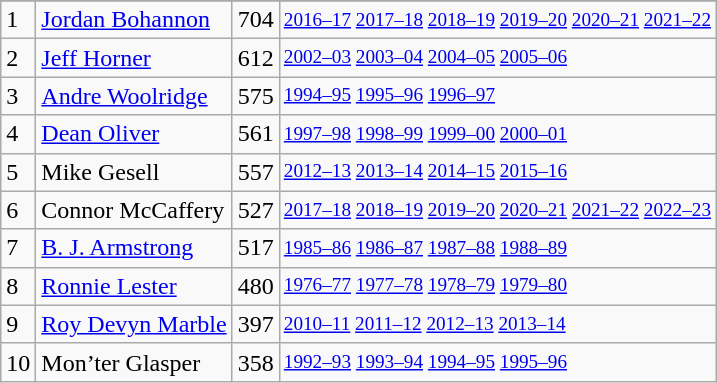<table class="wikitable">
<tr>
</tr>
<tr>
<td>1</td>
<td><a href='#'>Jordan Bohannon</a></td>
<td>704</td>
<td style="font-size:80%;"><a href='#'>2016–17</a> <a href='#'>2017–18</a> <a href='#'>2018–19</a> <a href='#'>2019–20</a> <a href='#'>2020–21</a> <a href='#'>2021–22</a></td>
</tr>
<tr>
<td>2</td>
<td><a href='#'>Jeff Horner</a></td>
<td>612</td>
<td style="font-size:80%;"><a href='#'>2002–03</a> <a href='#'>2003–04</a> <a href='#'>2004–05</a> <a href='#'>2005–06</a></td>
</tr>
<tr>
<td>3</td>
<td><a href='#'>Andre Woolridge</a></td>
<td>575</td>
<td style="font-size:80%;"><a href='#'>1994–95</a> <a href='#'>1995–96</a> <a href='#'>1996–97</a></td>
</tr>
<tr>
<td>4</td>
<td><a href='#'>Dean Oliver</a></td>
<td>561</td>
<td style="font-size:80%;"><a href='#'>1997–98</a> <a href='#'>1998–99</a> <a href='#'>1999–00</a> <a href='#'>2000–01</a></td>
</tr>
<tr>
<td>5</td>
<td>Mike Gesell</td>
<td>557</td>
<td style="font-size:80%;"><a href='#'>2012–13</a> <a href='#'>2013–14</a> <a href='#'>2014–15</a> <a href='#'>2015–16</a></td>
</tr>
<tr>
<td>6</td>
<td>Connor McCaffery</td>
<td>527</td>
<td style="font-size:80%;"><a href='#'>2017–18</a> <a href='#'>2018–19</a> <a href='#'>2019–20</a> <a href='#'>2020–21</a> <a href='#'>2021–22</a> <a href='#'>2022–23</a></td>
</tr>
<tr>
<td>7</td>
<td><a href='#'>B. J. Armstrong</a></td>
<td>517</td>
<td style="font-size:80%;"><a href='#'>1985–86</a> <a href='#'>1986–87</a> <a href='#'>1987–88</a> <a href='#'>1988–89</a></td>
</tr>
<tr>
<td>8</td>
<td><a href='#'>Ronnie Lester</a></td>
<td>480</td>
<td style="font-size:80%;"><a href='#'>1976–77</a> <a href='#'>1977–78</a> <a href='#'>1978–79</a> <a href='#'>1979–80</a></td>
</tr>
<tr>
<td>9</td>
<td><a href='#'>Roy Devyn Marble</a></td>
<td>397</td>
<td style="font-size:80%;"><a href='#'>2010–11</a> <a href='#'>2011–12</a> <a href='#'>2012–13</a> <a href='#'>2013–14</a></td>
</tr>
<tr>
<td>10</td>
<td>Mon’ter Glasper</td>
<td>358</td>
<td style="font-size:80%;"><a href='#'>1992–93</a> <a href='#'>1993–94</a> <a href='#'>1994–95</a> <a href='#'>1995–96</a></td>
</tr>
</table>
